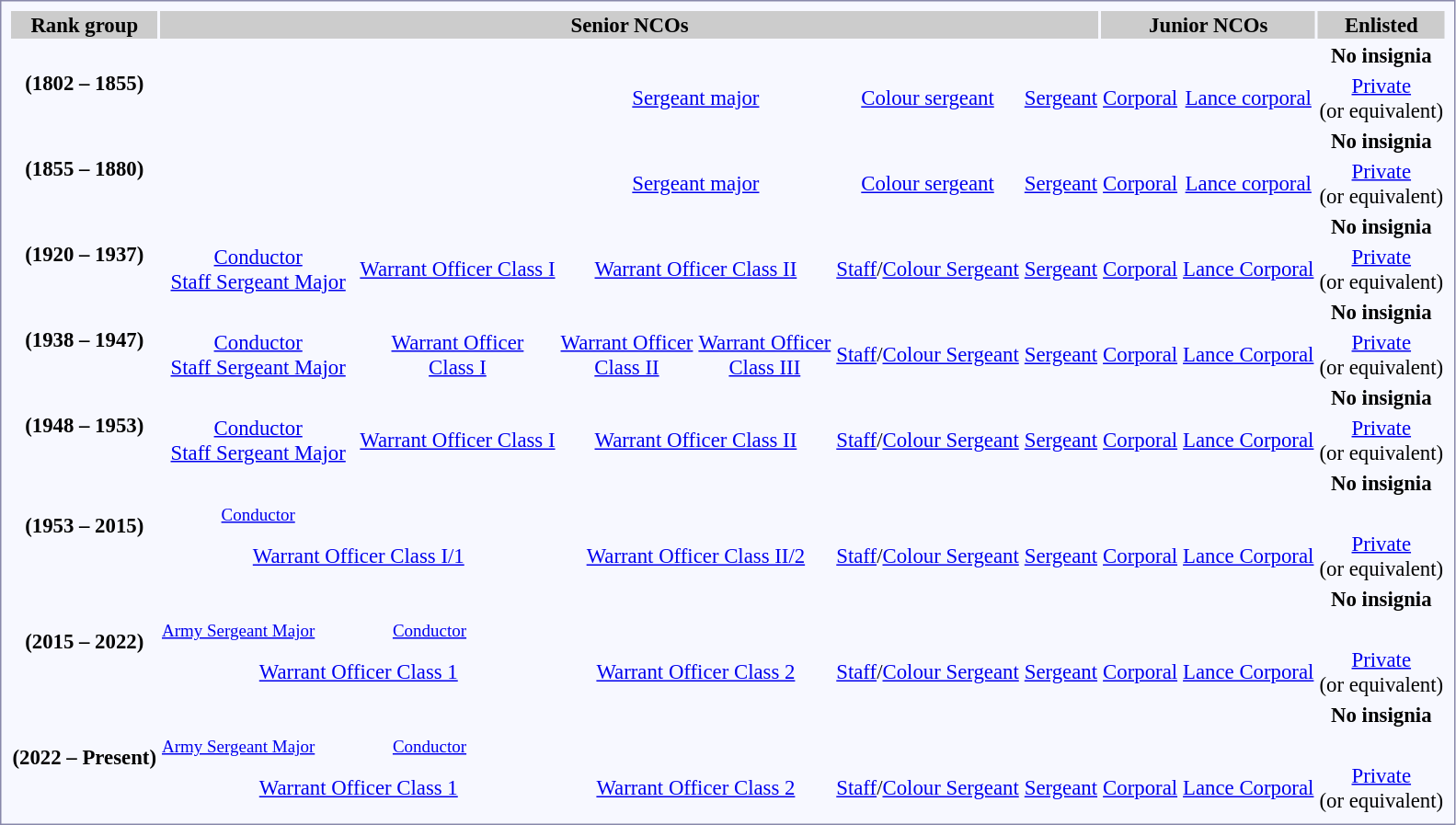<table style="border:1px solid #8888aa; background-color:#f7f8ff; padding:5px; font-size:95%; margin: 0px 12px 12px 0px; text-align:center;">
<tr style="background-color:#CCCCCC; text-align:center;">
<th>Rank group</th>
<th colspan=22>Senior NCOs</th>
<th colspan=6>Junior NCOs</th>
<th colspan=8>Enlisted</th>
</tr>
<tr>
<th rowspan=2>(1802 – 1855)</th>
<td colspan=6 rowspan=2></td>
<td colspan=2></td>
<td colspan=2></td>
<td colspan=12></td>
<td colspan=4></td>
<td colspan=2></td>
<td colspan=8><strong>No insignia</strong></td>
</tr>
<tr>
<td colspan=2><a href='#'>Sergeant major</a></td>
<td colspan=2><a href='#'>Colour sergeant</a></td>
<td colspan=12><a href='#'>Sergeant</a></td>
<td colspan=4><a href='#'>Corporal</a></td>
<td colspan=2><a href='#'>Lance corporal</a></td>
<td colspan=8><a href='#'>Private</a><br>(or equivalent)</td>
</tr>
<tr>
<th rowspan=2>(1855 – 1880)</th>
<td colspan=6 rowspan=2></td>
<td colspan=2></td>
<td colspan=2></td>
<td colspan=12></td>
<td colspan=4></td>
<td colspan=2></td>
<td colspan=8><strong>No insignia</strong></td>
</tr>
<tr>
<td colspan=2><a href='#'>Sergeant major</a></td>
<td colspan=2><a href='#'>Colour sergeant</a></td>
<td colspan=12><a href='#'>Sergeant</a></td>
<td colspan=4><a href='#'>Corporal</a></td>
<td colspan=2><a href='#'>Lance corporal</a></td>
<td colspan=8><a href='#'>Private</a><br>(or equivalent)</td>
</tr>
<tr style="text-align:center;">
<th rowspan=2>(1920 – 1937)</th>
<td colspan=3></td>
<td colspan=3></td>
<td colspan=1></td>
<td colspan=1></td>
<td colspan=2></td>
<td colspan=12></td>
<td colspan=4></td>
<td colspan=2></td>
<td colspan=8><strong>No insignia</strong></td>
</tr>
<tr style="text-align:center;">
<td colspan=3><a href='#'>Conductor</a><br><a href='#'>Staff Sergeant Major</a></td>
<td colspan=3><a href='#'>Warrant Officer Class I</a></td>
<td colspan=2><a href='#'>Warrant Officer Class II</a></td>
<td colspan=2><a href='#'>Staff</a>/<a href='#'>Colour Sergeant</a></td>
<td colspan=12><a href='#'>Sergeant</a></td>
<td colspan=4><a href='#'>Corporal</a></td>
<td colspan=2><a href='#'>Lance Corporal</a></td>
<td colspan=8><a href='#'>Private</a><br>(or equivalent)</td>
</tr>
<tr style="text-align:center;">
<th rowspan=2>(1938 – 1947)</th>
<td colspan=3></td>
<td colspan=3></td>
<td colspan=1></td>
<td colspan=1></td>
<td colspan=2></td>
<td colspan=12></td>
<td colspan=4></td>
<td colspan=2></td>
<td colspan=8><strong>No insignia</strong></td>
</tr>
<tr style="text-align:center;">
<td colspan=3><a href='#'>Conductor</a><br><a href='#'>Staff Sergeant Major</a></td>
<td colspan=3><a href='#'>Warrant Officer<br>Class I</a></td>
<td colspan=1><a href='#'>Warrant Officer<br>Class II</a></td>
<td colspan=1><a href='#'>Warrant Officer<br>Class III</a></td>
<td colspan=2><a href='#'>Staff</a>/<a href='#'>Colour Sergeant</a></td>
<td colspan=12><a href='#'>Sergeant</a></td>
<td colspan=4><a href='#'>Corporal</a></td>
<td colspan=2><a href='#'>Lance Corporal</a></td>
<td colspan=8><a href='#'>Private</a><br>(or equivalent)</td>
</tr>
<tr style="text-align:center;">
<th rowspan=2>(1948 – 1953)</th>
<td colspan=3></td>
<td colspan=3></td>
<td colspan=1></td>
<td colspan=1></td>
<td colspan=2></td>
<td colspan=12></td>
<td colspan=4></td>
<td colspan=2></td>
<td colspan=8><strong>No insignia</strong></td>
</tr>
<tr style="text-align:center;">
<td colspan=3><a href='#'>Conductor</a><br><a href='#'>Staff Sergeant Major</a></td>
<td colspan=3><a href='#'>Warrant Officer Class I</a></td>
<td colspan=2><a href='#'>Warrant Officer Class II</a></td>
<td colspan=2><a href='#'>Staff</a>/<a href='#'>Colour Sergeant</a></td>
<td colspan=12><a href='#'>Sergeant</a></td>
<td colspan=4><a href='#'>Corporal</a></td>
<td colspan=2><a href='#'>Lance Corporal</a></td>
<td colspan=8><a href='#'>Private</a><br>(or equivalent)</td>
</tr>
<tr style="text-align:center;">
<th rowspan=3>(1953 – 2015)</th>
<td colspan=3></td>
<td colspan=3></td>
<td colspan=1></td>
<td colspan=1></td>
<td colspan=2></td>
<td colspan=12></td>
<td colspan=4></td>
<td colspan=2></td>
<td colspan=8><strong>No insignia</strong></td>
</tr>
<tr style="text-align:center;">
<td colspan=3><small><a href='#'>Conductor</a></small></td>
</tr>
<tr style="text-align:center;">
<td colspan=6><a href='#'>Warrant Officer Class I/1</a></td>
<td colspan=2><a href='#'>Warrant Officer Class II/2</a></td>
<td colspan=2><a href='#'>Staff</a>/<a href='#'>Colour Sergeant</a></td>
<td colspan=12><a href='#'>Sergeant</a></td>
<td colspan=4><a href='#'>Corporal</a></td>
<td colspan=2><a href='#'>Lance Corporal</a></td>
<td colspan=8><a href='#'>Private</a><br>(or equivalent)</td>
</tr>
<tr style="text-align:center;">
<th rowspan=3>(2015 – 2022)</th>
<td colspan=2></td>
<td colspan=2></td>
<td colspan=2></td>
<td colspan=1></td>
<td colspan=1></td>
<td colspan=2></td>
<td colspan=12></td>
<td colspan=4></td>
<td colspan=2></td>
<td colspan=8><strong>No insignia</strong></td>
</tr>
<tr style="text-align:center;">
<td colspan=2><small><a href='#'>Army Sergeant Major</a></small></td>
<td colspan=2><small><a href='#'>Conductor</a></small></td>
</tr>
<tr style="text-align:center;">
<td colspan=6><a href='#'>Warrant Officer Class 1</a></td>
<td colspan=2><a href='#'>Warrant Officer Class 2</a></td>
<td colspan=2><a href='#'>Staff</a>/<a href='#'>Colour Sergeant</a></td>
<td colspan=12><a href='#'>Sergeant</a></td>
<td colspan=4><a href='#'>Corporal</a></td>
<td colspan=2><a href='#'>Lance Corporal</a></td>
<td colspan=8><a href='#'>Private</a><br>(or equivalent)</td>
</tr>
<tr style="text-align:center;">
<th rowspan=3>(2022 – Present)</th>
<td colspan=2></td>
<td colspan=2></td>
<td colspan=2></td>
<td colspan=1></td>
<td colspan=1></td>
<td colspan=2></td>
<td colspan=12></td>
<td colspan=4></td>
<td colspan=2></td>
<td colspan=8><strong>No insignia</strong></td>
</tr>
<tr style="text-align:center;">
<td colspan=2><small><a href='#'>Army Sergeant Major</a></small></td>
<td colspan=2><small><a href='#'>Conductor</a></small></td>
</tr>
<tr style="text-align:center;">
<td colspan=6><a href='#'>Warrant Officer Class 1</a></td>
<td colspan=2><a href='#'>Warrant Officer Class 2</a></td>
<td colspan=2><a href='#'>Staff</a>/<a href='#'>Colour Sergeant</a></td>
<td colspan=12><a href='#'>Sergeant</a></td>
<td colspan=4><a href='#'>Corporal</a></td>
<td colspan=2><a href='#'>Lance Corporal</a></td>
<td colspan=8><a href='#'>Private</a><br>(or equivalent)<br></td>
</tr>
</table>
